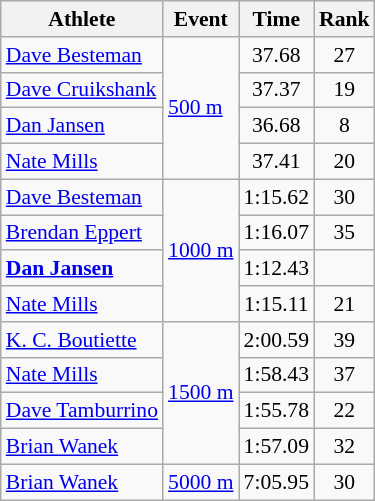<table class=wikitable style=font-size:90%;text-align:center>
<tr>
<th>Athlete</th>
<th>Event</th>
<th>Time</th>
<th>Rank</th>
</tr>
<tr>
<td align=left><a href='#'>Dave Besteman</a></td>
<td align=left rowspan=4><a href='#'>500 m</a></td>
<td>37.68</td>
<td>27</td>
</tr>
<tr>
<td align=left><a href='#'>Dave Cruikshank</a></td>
<td>37.37</td>
<td>19</td>
</tr>
<tr>
<td align=left><a href='#'>Dan Jansen</a></td>
<td>36.68</td>
<td>8</td>
</tr>
<tr>
<td align=left><a href='#'>Nate Mills</a></td>
<td>37.41</td>
<td>20</td>
</tr>
<tr>
<td align=left><a href='#'>Dave Besteman</a></td>
<td align=left rowspan=4><a href='#'>1000 m</a></td>
<td>1:15.62</td>
<td>30</td>
</tr>
<tr>
<td align=left><a href='#'>Brendan Eppert</a></td>
<td>1:16.07</td>
<td>35</td>
</tr>
<tr>
<td align=left><strong><a href='#'>Dan Jansen</a></strong></td>
<td>1:12.43 </td>
<td></td>
</tr>
<tr>
<td align=left><a href='#'>Nate Mills</a></td>
<td>1:15.11</td>
<td>21</td>
</tr>
<tr>
<td align=left><a href='#'>K. C. Boutiette</a></td>
<td align=left rowspan=4><a href='#'>1500 m</a></td>
<td>2:00.59</td>
<td>39</td>
</tr>
<tr>
<td align=left><a href='#'>Nate Mills</a></td>
<td>1:58.43</td>
<td>37</td>
</tr>
<tr>
<td align=left><a href='#'>Dave Tamburrino</a></td>
<td>1:55.78</td>
<td>22</td>
</tr>
<tr>
<td align=left><a href='#'>Brian Wanek</a></td>
<td>1:57.09</td>
<td>32</td>
</tr>
<tr>
<td align=left><a href='#'>Brian Wanek</a></td>
<td align=left><a href='#'>5000 m</a></td>
<td>7:05.95</td>
<td>30</td>
</tr>
</table>
